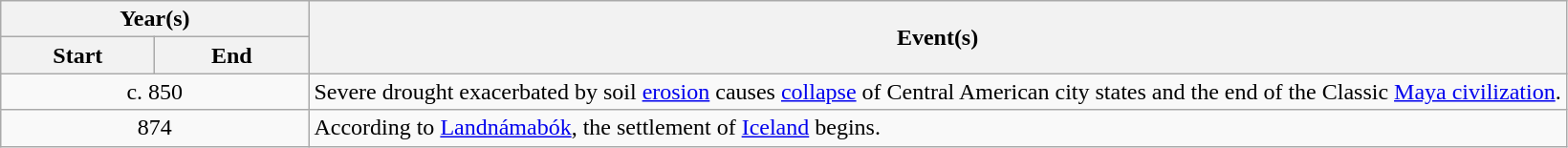<table class="wikitable">
<tr>
<th colspan="2">Year(s)</th>
<th rowspan="2">Event(s)</th>
</tr>
<tr>
<th style="width:100px;">Start</th>
<th style="width:100px;">End</th>
</tr>
<tr>
<td colspan="2" style="text-align:center;">c. 850</td>
<td>Severe drought exacerbated by soil <a href='#'>erosion</a> causes <a href='#'>collapse</a> of Central American city states and the end of the Classic <a href='#'>Maya civilization</a>.</td>
</tr>
<tr>
<td colspan="2" style="text-align:center;">874</td>
<td>According to <a href='#'>Landnámabók</a>, the settlement of <a href='#'>Iceland</a> begins.</td>
</tr>
</table>
